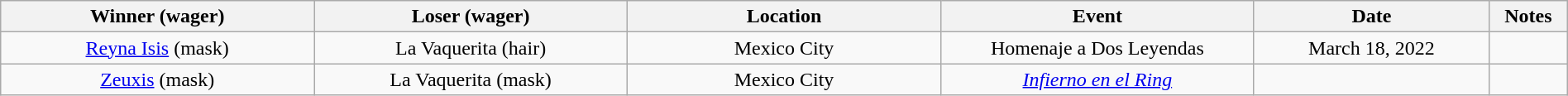<table class="wikitable sortable" width=100%  style="text-align: center">
<tr>
<th width=20% scope="col">Winner (wager)</th>
<th width=20% scope="col">Loser (wager)</th>
<th width=20% scope="col">Location</th>
<th width=20% scope="col">Event</th>
<th width=15% scope="col">Date</th>
<th class="unsortable" width=5% scope="col">Notes</th>
</tr>
<tr>
<td><a href='#'>Reyna Isis</a> (mask)</td>
<td>La Vaquerita (hair)</td>
<td>Mexico City</td>
<td>Homenaje a Dos Leyendas</td>
<td>March 18, 2022</td>
<td></td>
</tr>
<tr>
<td><a href='#'>Zeuxis</a> (mask)</td>
<td>La Vaquerita (mask)</td>
<td>Mexico City</td>
<td><em><a href='#'>Infierno en el Ring</a></em></td>
<td></td>
<td></td>
</tr>
</table>
